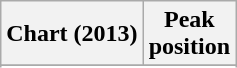<table class="wikitable">
<tr>
<th>Chart (2013)</th>
<th>Peak<br>position</th>
</tr>
<tr>
</tr>
<tr>
</tr>
</table>
